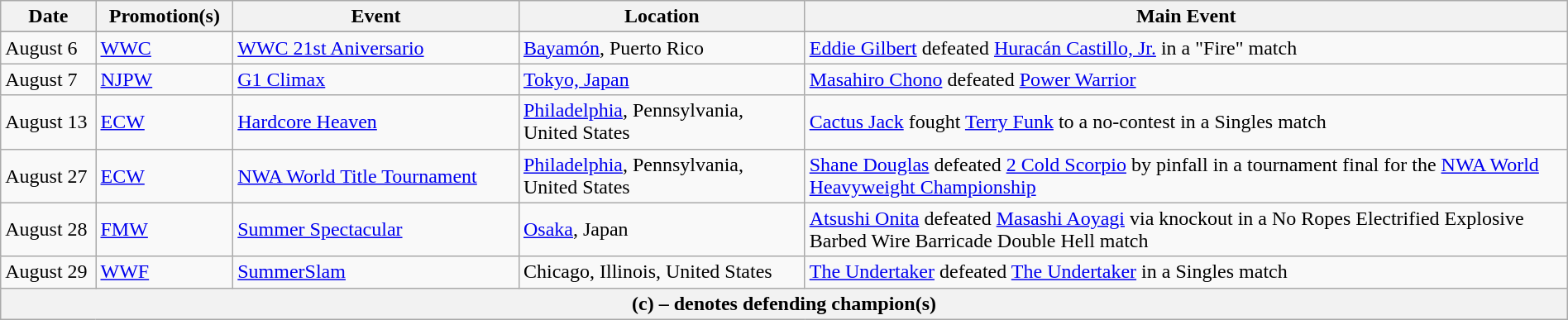<table class="wikitable" style="width:100%;">
<tr>
<th width="5%">Date</th>
<th width="5%">Promotion(s)</th>
<th style="width:15%;">Event</th>
<th style="width:15%;">Location</th>
<th style="width:40%;">Main Event</th>
</tr>
<tr style="width:20%;" |Notes>
</tr>
<tr>
<td>August 6</td>
<td><a href='#'>WWC</a></td>
<td><a href='#'>WWC 21st Aniversario</a></td>
<td><a href='#'>Bayamón</a>, Puerto Rico</td>
<td><a href='#'>Eddie Gilbert</a> defeated <a href='#'>Huracán Castillo, Jr.</a> in a "Fire" match</td>
</tr>
<tr>
<td>August 7</td>
<td><a href='#'>NJPW</a></td>
<td><a href='#'>G1 Climax</a></td>
<td><a href='#'>Tokyo, Japan</a></td>
<td><a href='#'>Masahiro Chono</a> defeated <a href='#'>Power Warrior</a></td>
</tr>
<tr>
<td>August 13</td>
<td><a href='#'>ECW</a></td>
<td><a href='#'>Hardcore Heaven</a></td>
<td><a href='#'>Philadelphia</a>, Pennsylvania, United States</td>
<td><a href='#'>Cactus Jack</a> fought <a href='#'>Terry Funk</a> to a no-contest in a Singles match</td>
</tr>
<tr>
<td>August 27</td>
<td><a href='#'>ECW</a></td>
<td><a href='#'>NWA World Title Tournament</a></td>
<td><a href='#'>Philadelphia</a>, Pennsylvania, United States</td>
<td><a href='#'>Shane Douglas</a> defeated <a href='#'>2 Cold Scorpio</a> by pinfall in a tournament final for the <a href='#'>NWA World Heavyweight Championship</a></td>
</tr>
<tr>
<td>August 28</td>
<td><a href='#'>FMW</a></td>
<td><a href='#'>Summer Spectacular</a></td>
<td><a href='#'>Osaka</a>, Japan</td>
<td><a href='#'>Atsushi Onita</a> defeated <a href='#'>Masashi Aoyagi</a> via knockout in a No Ropes Electrified Explosive Barbed Wire Barricade Double Hell match</td>
</tr>
<tr>
<td>August 29</td>
<td><a href='#'>WWF</a></td>
<td><a href='#'>SummerSlam</a></td>
<td>Chicago, Illinois, United States</td>
<td><a href='#'>The Undertaker</a> defeated <a href='#'>The Undertaker</a> in a Singles match</td>
</tr>
<tr>
<th colspan="6">(c) – denotes defending champion(s)</th>
</tr>
</table>
